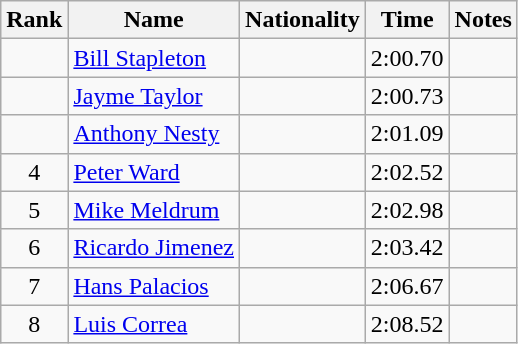<table class="wikitable sortable" style="text-align:center">
<tr>
<th>Rank</th>
<th>Name</th>
<th>Nationality</th>
<th>Time</th>
<th>Notes</th>
</tr>
<tr>
<td></td>
<td align=left><a href='#'>Bill Stapleton</a></td>
<td align=left></td>
<td>2:00.70</td>
<td></td>
</tr>
<tr>
<td></td>
<td align=left><a href='#'>Jayme Taylor</a></td>
<td align=left></td>
<td>2:00.73</td>
<td></td>
</tr>
<tr>
<td></td>
<td align=left><a href='#'>Anthony Nesty</a></td>
<td align=left></td>
<td>2:01.09</td>
<td></td>
</tr>
<tr>
<td>4</td>
<td align=left><a href='#'>Peter Ward</a></td>
<td align=left></td>
<td>2:02.52</td>
<td></td>
</tr>
<tr>
<td>5</td>
<td align=left><a href='#'>Mike Meldrum</a></td>
<td align=left></td>
<td>2:02.98</td>
<td></td>
</tr>
<tr>
<td>6</td>
<td align=left><a href='#'>Ricardo Jimenez</a></td>
<td align=left></td>
<td>2:03.42</td>
<td></td>
</tr>
<tr>
<td>7</td>
<td align=left><a href='#'>Hans Palacios</a></td>
<td align=left></td>
<td>2:06.67</td>
<td></td>
</tr>
<tr>
<td>8</td>
<td align=left><a href='#'>Luis Correa</a></td>
<td align=left></td>
<td>2:08.52</td>
<td></td>
</tr>
</table>
